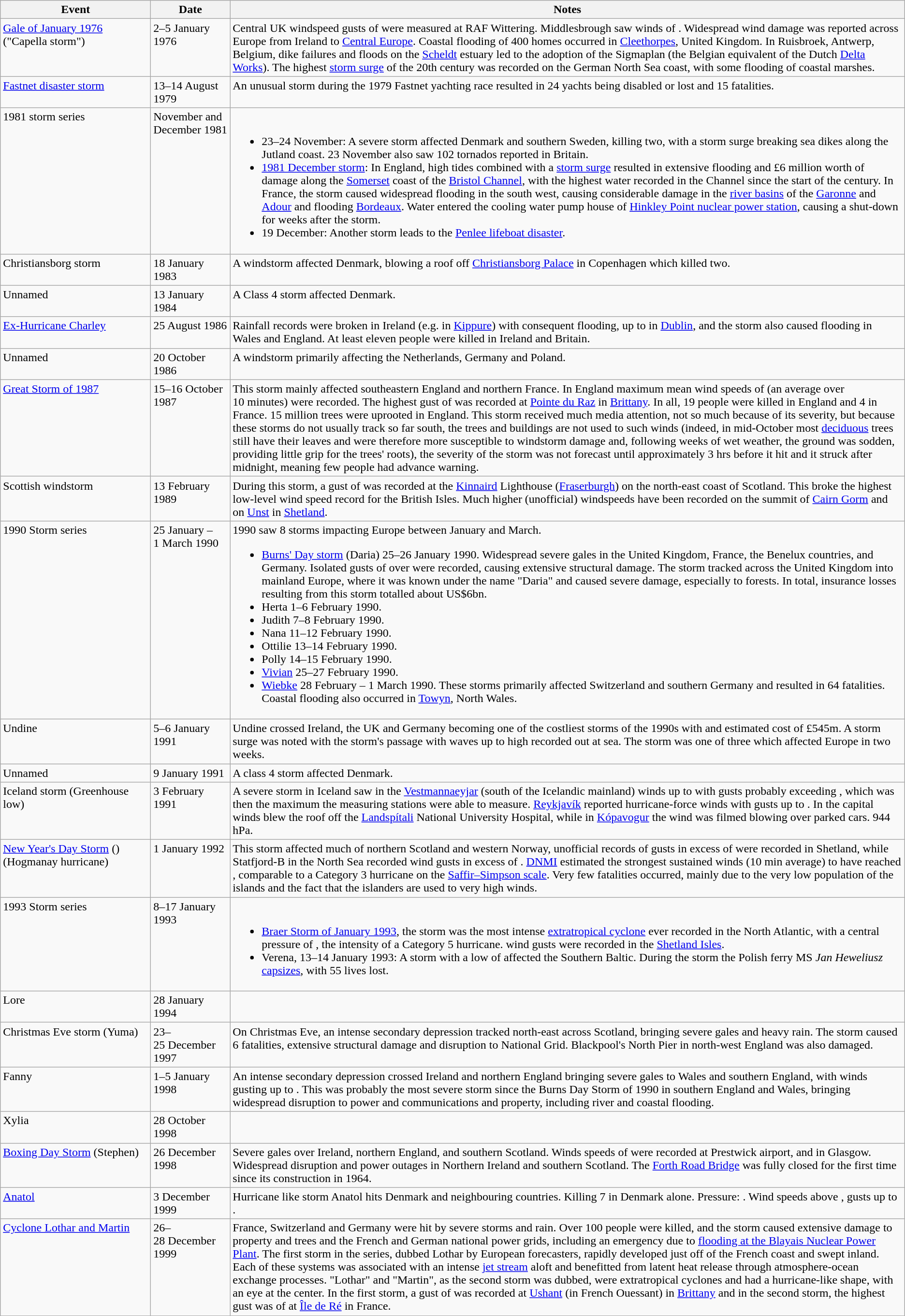<table class="wikitable">
<tr style="vertical-align:top">
<th width=200>Event</th>
<th>Date</th>
<th>Notes</th>
</tr>
<tr style="vertical-align:top">
<td><a href='#'>Gale of January 1976</a> ("Capella storm")</td>
<td>2–5 January 1976</td>
<td>Central UK windspeed gusts of  were measured at RAF Wittering. Middlesbrough saw winds of . Widespread wind damage was reported across Europe from Ireland to <a href='#'>Central Europe</a>. Coastal flooding of 400 homes occurred in <a href='#'>Cleethorpes</a>, United Kingdom. In Ruisbroek, Antwerp, Belgium, dike failures and floods on the <a href='#'>Scheldt</a> estuary led to the adoption of the Sigmaplan (the Belgian equivalent of the Dutch <a href='#'>Delta Works</a>). The highest <a href='#'>storm surge</a> of the 20th century was recorded on the German North Sea coast, with some flooding of coastal marshes.</td>
</tr>
<tr style="vertical-align:top">
<td><a href='#'>Fastnet disaster storm</a></td>
<td>13–14 August 1979</td>
<td>An unusual storm during the 1979 Fastnet yachting race resulted in 24 yachts being disabled or lost and 15 fatalities.</td>
</tr>
<tr style="vertical-align:top">
<td>1981 storm series</td>
<td>November and December 1981</td>
<td><br><ul><li>23–24 November: A severe storm affected Denmark and southern Sweden, killing two, with a storm surge breaking sea dikes along the Jutland coast. 23 November also saw 102 tornados reported in Britain.</li><li><a href='#'>1981 December storm</a>: In England, high tides combined with a <a href='#'>storm surge</a> resulted in extensive flooding and £6 million worth of damage along the <a href='#'>Somerset</a> coast of the <a href='#'>Bristol Channel</a>, with the highest water recorded in the Channel since the start of the century. In France, the storm caused widespread flooding in the south west, causing considerable damage in the <a href='#'>river basins</a> of the <a href='#'>Garonne</a> and <a href='#'>Adour</a> and flooding <a href='#'>Bordeaux</a>. Water entered the cooling water pump house of <a href='#'>Hinkley Point nuclear power station</a>, causing a shut-down for weeks after the storm.</li><li>19 December: Another storm leads to the <a href='#'>Penlee lifeboat disaster</a>.</li></ul></td>
</tr>
<tr style="vertical-align:top">
<td>Christiansborg storm</td>
<td>18 January 1983</td>
<td>A windstorm affected Denmark, blowing a roof off <a href='#'>Christiansborg Palace</a> in Copenhagen which killed two.</td>
</tr>
<tr style="vertical-align:top">
<td>Unnamed</td>
<td>13 January 1984</td>
<td>A Class 4 storm affected Denmark.</td>
</tr>
<tr style="vertical-align:top">
<td><a href='#'>Ex-Hurricane Charley</a></td>
<td>25 August 1986</td>
<td>Rainfall records were broken in Ireland (e.g.  in <a href='#'>Kippure</a>) with consequent flooding, up to  in <a href='#'>Dublin</a>, and the storm also caused flooding in Wales and England. At least eleven people were killed in Ireland and Britain.</td>
</tr>
<tr style="vertical-align:top">
<td>Unnamed</td>
<td>20 October 1986</td>
<td>A windstorm primarily affecting the Netherlands, Germany and Poland.</td>
</tr>
<tr style="vertical-align:top">
<td><a href='#'>Great Storm of 1987</a></td>
<td>15–16 October 1987</td>
<td>This storm mainly affected southeastern England and northern France. In England maximum mean wind speeds of  (an average over 10 minutes) were recorded. The highest gust of  was recorded at <a href='#'>Pointe du Raz</a> in <a href='#'>Brittany</a>. In all, 19 people were killed in England and 4 in France. 15 million trees were uprooted in England. This storm received much media attention, not so much because of its severity, but because these storms do not usually track so far south, the trees and buildings are not used to such winds (indeed, in mid-October most <a href='#'>deciduous</a> trees still have their leaves and were therefore more susceptible to windstorm damage and, following weeks of wet weather, the ground was sodden, providing little grip for the trees' roots), the severity of the storm was not forecast until approximately 3 hrs before it hit and it struck after midnight, meaning few people had advance warning.</td>
</tr>
<tr style="vertical-align:top">
<td>Scottish windstorm</td>
<td>13 February 1989</td>
<td>During this storm, a gust of  was recorded at the <a href='#'>Kinnaird</a> Lighthouse (<a href='#'>Fraserburgh</a>) on the north-east coast of Scotland. This broke the highest low-level wind speed record for the British Isles. Much higher (unofficial) windspeeds have been recorded on the summit of <a href='#'>Cairn Gorm</a> and on <a href='#'>Unst</a> in <a href='#'>Shetland</a>.</td>
</tr>
<tr style="vertical-align:top">
<td>1990 Storm series</td>
<td>25 January – 1 March 1990</td>
<td>1990 saw 8 storms impacting Europe between January and March.<br><ul><li><a href='#'>Burns' Day storm</a> (Daria) 25–26 January 1990. Widespread severe gales in the United Kingdom, France, the Benelux countries, and Germany. Isolated gusts of over  were recorded, causing extensive structural damage. The storm tracked across the United Kingdom into mainland Europe, where it was known under the name "Daria" and caused severe damage, especially to forests. In total, insurance losses resulting from this storm totalled about US$6bn.</li><li>Herta 1–6 February 1990.</li><li>Judith 7–8 February 1990.</li><li>Nana 11–12 February 1990.</li><li>Ottilie 13–14 February 1990.</li><li>Polly 14–15 February 1990.</li><li><a href='#'>Vivian</a> 25–27 February 1990.</li><li><a href='#'>Wiebke</a> 28 February – 1 March 1990. These storms primarily affected Switzerland and southern Germany and resulted in 64 fatalities. Coastal flooding also occurred in <a href='#'>Towyn</a>, North Wales.</li></ul></td>
</tr>
<tr style="vertical-align:top">
<td>Undine</td>
<td>5–6 January 1991</td>
<td>Undine crossed Ireland, the UK and Germany becoming one of the costliest storms of the 1990s with and estimated cost of £545m. A storm surge was noted with the storm's passage with waves up to  high recorded out at sea. The storm was one of three which affected Europe in two weeks.</td>
</tr>
<tr style="vertical-align:top">
<td>Unnamed</td>
<td>9 January 1991</td>
<td>A class 4 storm affected Denmark.</td>
</tr>
<tr style="vertical-align:top">
<td>Iceland storm (Greenhouse low)</td>
<td>3 February 1991</td>
<td> A severe storm in Iceland saw in the <a href='#'>Vestmannaeyjar</a> (south of the Icelandic mainland) winds up to  with gusts probably exceeding , which was then the maximum the measuring stations were able to measure. <a href='#'>Reykjavík</a> reported hurricane-force winds with gusts up to . In the capital winds blew the roof off the <a href='#'>Landspítali</a> National University Hospital, while in <a href='#'>Kópavogur</a> the wind was filmed blowing over parked cars. 944 hPa.</td>
</tr>
<tr style="vertical-align:top">
<td><a href='#'>New Year's Day Storm</a> () (Hogmanay hurricane)</td>
<td>1 January 1992</td>
<td>This storm affected much of northern Scotland and western Norway, unofficial records of gusts in excess of  were recorded in Shetland, while Statfjord-B in the North Sea recorded wind gusts in excess of . <a href='#'>DNMI</a> estimated the strongest sustained winds (10 min average) to have reached , comparable to a Category 3 hurricane on the <a href='#'>Saffir–Simpson scale</a>. Very few fatalities occurred, mainly due to the very low population of the islands and the fact that the islanders are used to very high winds.</td>
</tr>
<tr style="vertical-align:top">
<td>1993 Storm series</td>
<td>8–17 January 1993</td>
<td><br><ul><li><a href='#'>Braer Storm of January 1993</a>, the storm was the most intense <a href='#'>extratropical cyclone</a> ever recorded in the North Atlantic, with a central pressure of , the intensity of a Category 5 hurricane.  wind gusts were recorded in the <a href='#'>Shetland Isles</a>.</li><li>Verena, 13–14 January 1993: A storm with a low of  affected the Southern Baltic. During the storm the Polish ferry MS <em>Jan Heweliusz</em> <a href='#'>capsizes</a>, with 55 lives lost.</li></ul></td>
</tr>
<tr style="vertical-align:top">
<td>Lore</td>
<td>28 January 1994</td>
<td></td>
</tr>
<tr style="vertical-align:top">
<td>Christmas Eve storm (Yuma)</td>
<td>23–25 December 1997</td>
<td>On Christmas Eve, an intense secondary depression tracked north-east across Scotland, bringing severe gales and heavy rain. The storm caused 6 fatalities, extensive structural damage and disruption to National Grid. Blackpool's North Pier in north-west England was also damaged.</td>
</tr>
<tr style="vertical-align:top">
<td>Fanny</td>
<td>1–5 January 1998</td>
<td>An intense secondary depression crossed Ireland and northern England bringing severe gales to Wales and southern England, with winds gusting up to . This was probably the most severe storm since the Burns Day Storm of 1990 in southern England and Wales, bringing widespread disruption to power and communications and property, including river and coastal flooding.</td>
</tr>
<tr style="vertical-align:top">
<td>Xylia</td>
<td>28 October 1998</td>
<td></td>
</tr>
<tr style="vertical-align:top">
<td><a href='#'>Boxing Day Storm</a> (Stephen)</td>
<td>26 December 1998</td>
<td>Severe gales over Ireland, northern England, and southern Scotland. Winds speeds of  were recorded at Prestwick airport, and  in Glasgow. Widespread disruption and power outages in Northern Ireland and southern Scotland. The <a href='#'>Forth Road Bridge</a> was fully closed for the first time since its construction in 1964.</td>
</tr>
<tr style="vertical-align:top">
<td><a href='#'>Anatol</a></td>
<td>3 December 1999</td>
<td>Hurricane like storm Anatol hits Denmark and neighbouring countries. Killing 7 in Denmark alone. Pressure: . Wind speeds above , gusts up to .</td>
</tr>
<tr style="vertical-align:top">
<td><a href='#'>Cyclone Lothar and Martin</a></td>
<td>26–28 December 1999</td>
<td>France, Switzerland and Germany were hit by severe storms and rain. Over 100 people were killed, and the storm caused extensive damage to property and trees and the French and German national power grids, including an emergency due to <a href='#'>flooding at the Blayais Nuclear Power Plant</a>. The first storm in the series, dubbed Lothar by European forecasters, rapidly developed just off of the French coast and swept inland. Each of these systems was associated with an intense <a href='#'>jet stream</a> aloft and benefitted from latent heat release through atmosphere-ocean exchange processes. "Lothar" and "Martin", as the second storm was dubbed, were extratropical cyclones and had a hurricane-like shape, with an eye at the center. In the first storm, a gust of  was recorded at <a href='#'>Ushant</a> (in French Ouessant) in <a href='#'>Brittany</a> and in the second storm, the highest gust was of  at <a href='#'>Île de Ré</a> in France.</td>
</tr>
</table>
